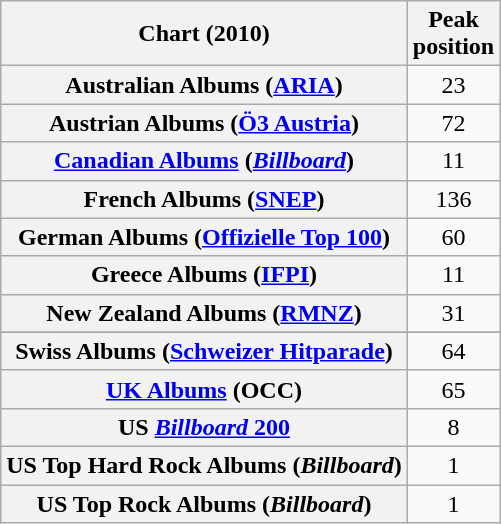<table class="wikitable sortable plainrowheaders">
<tr>
<th scope="col">Chart (2010)</th>
<th scope="col">Peak<br>position</th>
</tr>
<tr>
<th scope="row">Australian Albums (<a href='#'>ARIA</a>)</th>
<td align="center">23</td>
</tr>
<tr>
<th scope="row">Austrian Albums (<a href='#'>Ö3 Austria</a>)</th>
<td align="center">72</td>
</tr>
<tr>
<th scope="row"><a href='#'>Canadian Albums</a> (<em><a href='#'>Billboard</a></em>)</th>
<td align="center">11</td>
</tr>
<tr>
<th scope="row">French Albums (<a href='#'>SNEP</a>)</th>
<td align="center">136</td>
</tr>
<tr>
<th scope="row">German Albums (<a href='#'>Offizielle Top 100</a>)</th>
<td align="center">60</td>
</tr>
<tr>
<th scope="row">Greece Albums (<a href='#'>IFPI</a>)</th>
<td align="center">11</td>
</tr>
<tr>
<th scope="row">New Zealand Albums (<a href='#'>RMNZ</a>)</th>
<td align="center">31</td>
</tr>
<tr>
</tr>
<tr>
<th scope="row">Swiss Albums (<a href='#'>Schweizer Hitparade</a>)</th>
<td align="center">64</td>
</tr>
<tr>
<th scope="row"><a href='#'>UK Albums</a> (OCC)</th>
<td align="center">65</td>
</tr>
<tr>
<th scope="row">US <a href='#'><em>Billboard</em> 200</a></th>
<td align="center">8</td>
</tr>
<tr>
<th scope="row">US Top Hard Rock Albums (<em>Billboard</em>)</th>
<td align="center">1</td>
</tr>
<tr>
<th scope="row">US Top Rock Albums (<em>Billboard</em>)</th>
<td align="center">1</td>
</tr>
</table>
